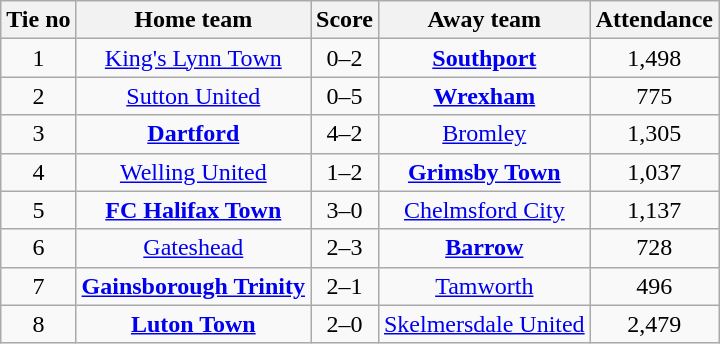<table border=0 cellpadding=0 cellspacing=0>
<tr>
<td valign="top"><br><table class="wikitable" style="text-align: center">
<tr>
<th>Tie no</th>
<th>Home team</th>
<th>Score</th>
<th>Away team</th>
<th>Attendance</th>
</tr>
<tr>
<td>1</td>
<td><a href='#'>King's Lynn Town</a></td>
<td>0–2</td>
<td><strong><a href='#'>Southport</a></strong></td>
<td>1,498</td>
</tr>
<tr>
<td>2</td>
<td><a href='#'>Sutton United</a></td>
<td>0–5</td>
<td><strong><a href='#'>Wrexham</a></strong></td>
<td>775</td>
</tr>
<tr>
<td>3</td>
<td><strong><a href='#'>Dartford</a></strong></td>
<td>4–2</td>
<td><a href='#'>Bromley</a></td>
<td>1,305</td>
</tr>
<tr>
<td>4</td>
<td><a href='#'>Welling United</a></td>
<td>1–2</td>
<td><strong><a href='#'>Grimsby Town</a></strong></td>
<td>1,037</td>
</tr>
<tr>
<td>5</td>
<td><strong><a href='#'>FC Halifax Town</a></strong></td>
<td>3–0</td>
<td><a href='#'>Chelmsford City</a></td>
<td>1,137</td>
</tr>
<tr>
<td>6</td>
<td><a href='#'>Gateshead</a></td>
<td>2–3</td>
<td><strong><a href='#'>Barrow</a></strong></td>
<td>728</td>
</tr>
<tr>
<td>7</td>
<td><strong><a href='#'>Gainsborough Trinity</a></strong></td>
<td>2–1</td>
<td><a href='#'>Tamworth</a></td>
<td>496</td>
</tr>
<tr>
<td>8</td>
<td><strong><a href='#'>Luton Town</a></strong></td>
<td>2–0</td>
<td><a href='#'>Skelmersdale United</a></td>
<td>2,479</td>
</tr>
</table>
</td>
</tr>
</table>
